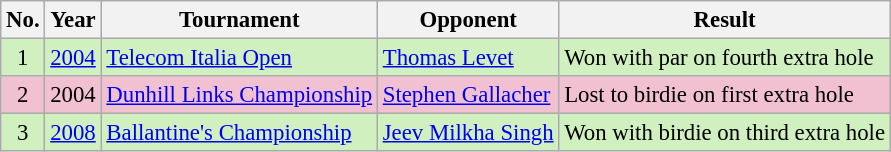<table class="wikitable" style="font-size:95%;">
<tr>
<th>No.</th>
<th>Year</th>
<th>Tournament</th>
<th>Opponent</th>
<th>Result</th>
</tr>
<tr style="background:#D0F0C0;">
<td align=center>1</td>
<td><a href='#'>2004</a></td>
<td><a href='#'>Telecom Italia Open</a></td>
<td> <a href='#'>Thomas Levet</a></td>
<td>Won with par on fourth extra hole</td>
</tr>
<tr style="background:#F2C1D1;">
<td align=center>2</td>
<td>2004</td>
<td><a href='#'>Dunhill Links Championship</a></td>
<td> <a href='#'>Stephen Gallacher</a></td>
<td>Lost to birdie on first extra hole</td>
</tr>
<tr style="background:#D0F0C0;">
<td align=center>3</td>
<td><a href='#'>2008</a></td>
<td><a href='#'>Ballantine's Championship</a></td>
<td> <a href='#'>Jeev Milkha Singh</a></td>
<td>Won with birdie on third extra hole</td>
</tr>
</table>
